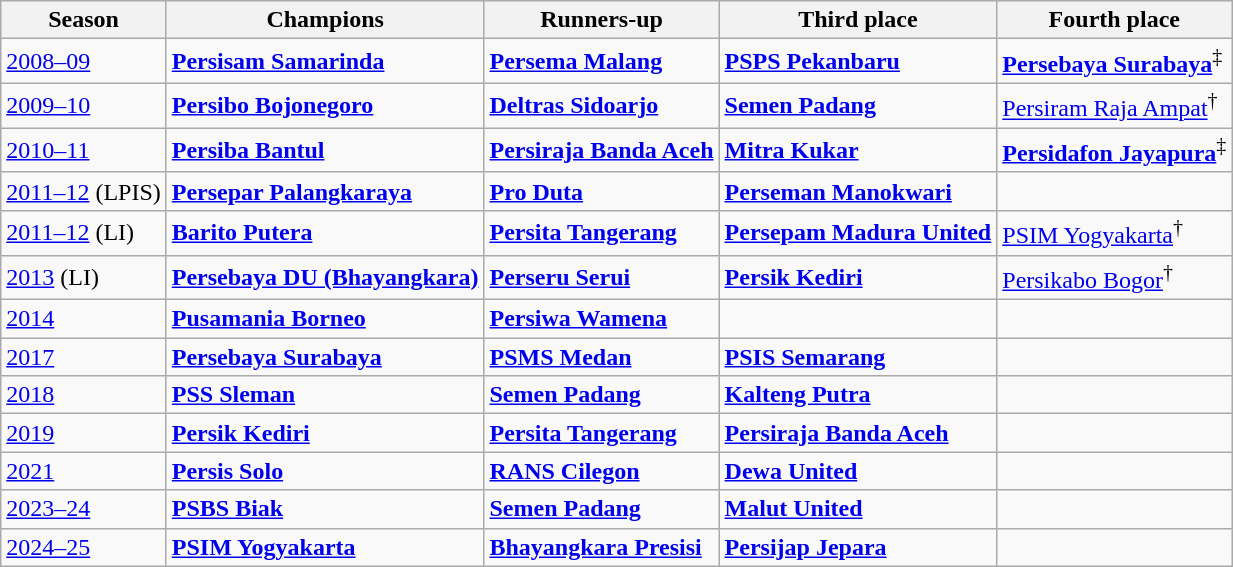<table class="wikitable">
<tr>
<th>Season</th>
<th>Champions</th>
<th>Runners-up</th>
<th>Third place</th>
<th>Fourth place</th>
</tr>
<tr>
<td><a href='#'>2008–09</a></td>
<td><strong><a href='#'>Persisam Samarinda</a></strong></td>
<td><strong><a href='#'>Persema Malang</a></strong></td>
<td><strong><a href='#'>PSPS Pekanbaru</a></strong></td>
<td><strong><a href='#'>Persebaya Surabaya</a></strong><sup>‡</sup></td>
</tr>
<tr>
<td><a href='#'>2009–10</a></td>
<td><strong><a href='#'>Persibo Bojonegoro</a></strong></td>
<td><strong><a href='#'>Deltras Sidoarjo</a></strong></td>
<td><strong><a href='#'>Semen Padang</a></strong></td>
<td><a href='#'>Persiram Raja Ampat</a><sup>†</sup></td>
</tr>
<tr>
<td><a href='#'>2010–11</a></td>
<td><strong><a href='#'>Persiba Bantul</a></strong></td>
<td><strong><a href='#'>Persiraja Banda Aceh</a></strong></td>
<td><strong><a href='#'>Mitra Kukar</a></strong></td>
<td><strong><a href='#'>Persidafon Jayapura</a></strong><sup>‡</sup></td>
</tr>
<tr>
<td><a href='#'>2011–12</a> (LPIS)</td>
<td><strong><a href='#'>Persepar Palangkaraya</a></strong></td>
<td><strong><a href='#'>Pro Duta</a></strong></td>
<td><strong><a href='#'>Perseman Manokwari</a></strong></td>
<td></td>
</tr>
<tr>
<td><a href='#'>2011–12</a> (LI)</td>
<td><strong><a href='#'>Barito Putera</a></strong></td>
<td><strong><a href='#'>Persita Tangerang</a></strong></td>
<td><strong><a href='#'>Persepam Madura United</a></strong></td>
<td><a href='#'>PSIM Yogyakarta</a><sup>†</sup></td>
</tr>
<tr>
<td><a href='#'>2013</a> (LI)</td>
<td><strong><a href='#'>Persebaya DU (Bhayangkara)</a></strong></td>
<td><strong><a href='#'>Perseru Serui</a></strong></td>
<td><strong><a href='#'>Persik Kediri</a></strong></td>
<td><a href='#'>Persikabo Bogor</a><sup>†</sup></td>
</tr>
<tr>
<td><a href='#'>2014</a></td>
<td><strong><a href='#'>Pusamania Borneo</a></strong></td>
<td><strong><a href='#'>Persiwa Wamena</a></strong></td>
<td></td>
<td></td>
</tr>
<tr>
<td><a href='#'>2017</a></td>
<td><strong><a href='#'>Persebaya Surabaya</a></strong></td>
<td><strong><a href='#'>PSMS Medan</a></strong></td>
<td><strong><a href='#'>PSIS Semarang</a></strong></td>
<td></td>
</tr>
<tr>
<td><a href='#'>2018</a></td>
<td><strong><a href='#'>PSS Sleman</a></strong></td>
<td><strong><a href='#'>Semen Padang</a></strong></td>
<td><strong><a href='#'>Kalteng Putra</a></strong></td>
<td></td>
</tr>
<tr>
<td><a href='#'>2019</a></td>
<td><strong><a href='#'>Persik Kediri</a></strong></td>
<td><strong><a href='#'>Persita Tangerang</a></strong></td>
<td><strong><a href='#'>Persiraja Banda Aceh</a></strong></td>
<td></td>
</tr>
<tr>
<td><a href='#'>2021</a></td>
<td><strong><a href='#'>Persis Solo</a></strong></td>
<td><strong><a href='#'>RANS Cilegon</a></strong></td>
<td><strong><a href='#'>Dewa United</a></strong></td>
<td></td>
</tr>
<tr>
<td><a href='#'>2023–24</a></td>
<td><strong><a href='#'>PSBS Biak</a></strong></td>
<td><strong><a href='#'>Semen Padang</a></strong></td>
<td><strong><a href='#'>Malut United</a></strong></td>
<td></td>
</tr>
<tr>
<td><a href='#'>2024–25</a></td>
<td><strong><a href='#'>PSIM Yogyakarta</a></strong></td>
<td><strong><a href='#'>Bhayangkara Presisi</a></strong></td>
<td><strong><a href='#'>Persijap Jepara</a></strong></td>
<td></td>
</tr>
</table>
